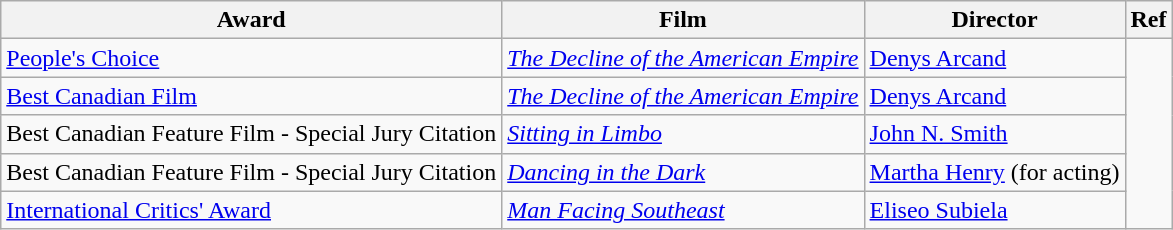<table class="wikitable">
<tr>
<th>Award</th>
<th>Film</th>
<th>Director</th>
<th>Ref</th>
</tr>
<tr>
<td><a href='#'>People's Choice</a></td>
<td><em><a href='#'>The Decline of the American Empire</a></em></td>
<td><a href='#'>Denys Arcand</a></td>
<td rowspan=5></td>
</tr>
<tr>
<td><a href='#'>Best Canadian Film</a></td>
<td><em><a href='#'>The Decline of the American Empire</a></em></td>
<td><a href='#'>Denys Arcand</a></td>
</tr>
<tr>
<td>Best Canadian Feature Film - Special Jury Citation</td>
<td><em><a href='#'>Sitting in Limbo</a></em></td>
<td><a href='#'>John N. Smith</a></td>
</tr>
<tr>
<td>Best Canadian Feature Film - Special Jury Citation</td>
<td><em><a href='#'>Dancing in the Dark</a></em></td>
<td><a href='#'>Martha Henry</a> (for acting)</td>
</tr>
<tr>
<td><a href='#'>International Critics' Award</a></td>
<td><em><a href='#'>Man Facing Southeast</a></em></td>
<td><a href='#'>Eliseo Subiela</a></td>
</tr>
</table>
